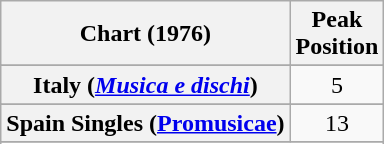<table class="wikitable sortable plainrowheaders" style="text-align:center;">
<tr>
<th>Chart (1976)</th>
<th>Peak<br>Position</th>
</tr>
<tr>
</tr>
<tr>
</tr>
<tr>
<th scope=row>Italy (<em><a href='#'>Musica e dischi</a></em>)</th>
<td>5</td>
</tr>
<tr>
</tr>
<tr>
<th scope="row">Spain Singles (<a href='#'>Promusicae</a>)</th>
<td align="center">13</td>
</tr>
<tr>
</tr>
<tr>
</tr>
</table>
